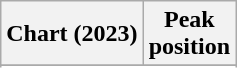<table class="wikitable sortable plainrowheaders" style="text-align:center;">
<tr>
<th scope="col">Chart (2023)</th>
<th scope="col">Peak<br>position</th>
</tr>
<tr>
</tr>
<tr>
</tr>
<tr>
</tr>
<tr>
</tr>
</table>
